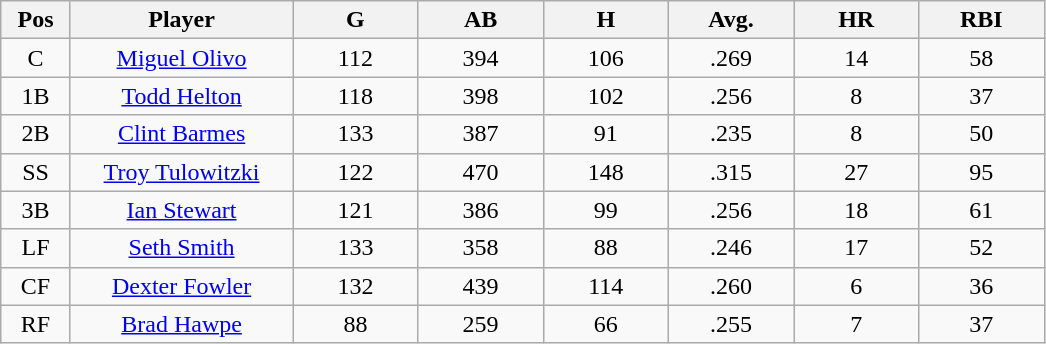<table class="wikitable sortable">
<tr>
<th bgcolor="#DDDDFF" width="5%">Pos</th>
<th bgcolor="#DDDDFF" width="16%">Player</th>
<th bgcolor="#DDDDFF" width="9%">G</th>
<th bgcolor="#DDDDFF" width="9%">AB</th>
<th bgcolor="#DDDDFF" width="9%">H</th>
<th bgcolor="#DDDDFF" width="9%">Avg.</th>
<th bgcolor="#DDDDFF" width="9%">HR</th>
<th bgcolor="#DDDDFF" width="9%">RBI</th>
</tr>
<tr align="center">
<td>C</td>
<td><a href='#'>Miguel Olivo</a></td>
<td>112</td>
<td>394</td>
<td>106</td>
<td>.269</td>
<td>14</td>
<td>58</td>
</tr>
<tr align="center">
<td>1B</td>
<td><a href='#'>Todd Helton</a></td>
<td>118</td>
<td>398</td>
<td>102</td>
<td>.256</td>
<td>8</td>
<td>37</td>
</tr>
<tr align="center">
<td>2B</td>
<td><a href='#'>Clint Barmes</a></td>
<td>133</td>
<td>387</td>
<td>91</td>
<td>.235</td>
<td>8</td>
<td>50</td>
</tr>
<tr align="center">
<td>SS</td>
<td><a href='#'>Troy Tulowitzki</a></td>
<td>122</td>
<td>470</td>
<td>148</td>
<td>.315</td>
<td>27</td>
<td>95</td>
</tr>
<tr align="center">
<td>3B</td>
<td><a href='#'>Ian Stewart</a></td>
<td>121</td>
<td>386</td>
<td>99</td>
<td>.256</td>
<td>18</td>
<td>61</td>
</tr>
<tr align="center">
<td>LF</td>
<td><a href='#'>Seth Smith</a></td>
<td>133</td>
<td>358</td>
<td>88</td>
<td>.246</td>
<td>17</td>
<td>52</td>
</tr>
<tr align="center">
<td>CF</td>
<td><a href='#'>Dexter Fowler</a></td>
<td>132</td>
<td>439</td>
<td>114</td>
<td>.260</td>
<td>6</td>
<td>36</td>
</tr>
<tr align="center">
<td>RF</td>
<td><a href='#'>Brad Hawpe</a></td>
<td>88</td>
<td>259</td>
<td>66</td>
<td>.255</td>
<td>7</td>
<td>37</td>
</tr>
</table>
